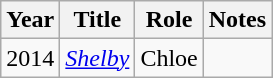<table class="wikitable sortable">
<tr>
<th>Year</th>
<th>Title</th>
<th>Role</th>
<th>Notes</th>
</tr>
<tr>
<td>2014</td>
<td><em><a href='#'>Shelby</a></em></td>
<td>Chloe</td>
<td></td>
</tr>
</table>
